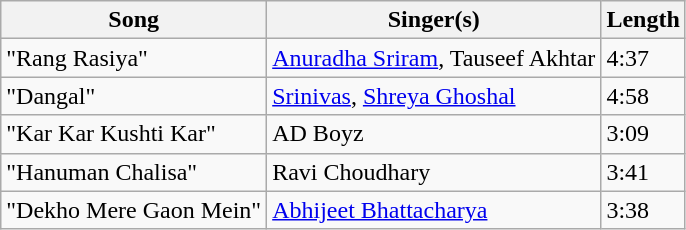<table class="wikitable sortable">
<tr>
<th>Song</th>
<th>Singer(s)</th>
<th>Length</th>
</tr>
<tr>
<td>"Rang Rasiya"</td>
<td><a href='#'>Anuradha Sriram</a>, Tauseef Akhtar</td>
<td>4:37</td>
</tr>
<tr>
<td>"Dangal"</td>
<td><a href='#'>Srinivas</a>, <a href='#'>Shreya Ghoshal</a></td>
<td>4:58</td>
</tr>
<tr>
<td>"Kar Kar Kushti Kar"</td>
<td>AD Boyz</td>
<td>3:09</td>
</tr>
<tr>
<td>"Hanuman Chalisa"</td>
<td>Ravi Choudhary</td>
<td>3:41</td>
</tr>
<tr>
<td>"Dekho Mere Gaon Mein"</td>
<td><a href='#'>Abhijeet Bhattacharya</a></td>
<td>3:38</td>
</tr>
</table>
